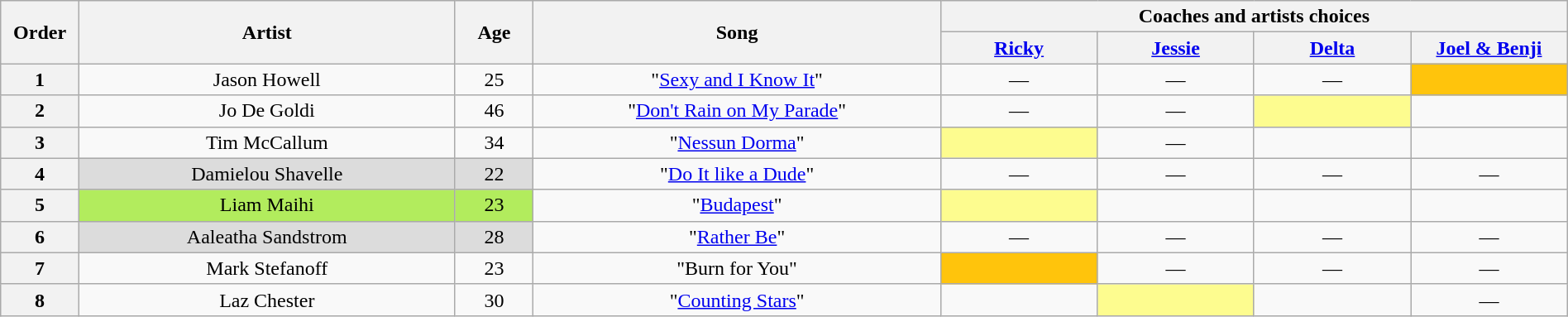<table class="wikitable" style="text-align:center; width:100%;">
<tr>
<th scope="col" rowspan="2" style="width:05%;">Order</th>
<th scope="col" rowspan="2" style="width:24%;">Artist</th>
<th scope="col" rowspan="2" style="width:05%;">Age</th>
<th scope="col" rowspan="2" style="width:26%;">Song</th>
<th colspan="4" style="width:40%;">Coaches and artists choices</th>
</tr>
<tr>
<th style="width:10%;"><a href='#'>Ricky</a></th>
<th style="width:10%;"><a href='#'>Jessie</a></th>
<th style="width:10%;"><a href='#'>Delta</a></th>
<th style="width:10%;"><a href='#'>Joel & Benji</a></th>
</tr>
<tr>
<th scope="col">1</th>
<td>Jason Howell</td>
<td>25</td>
<td>"<a href='#'>Sexy and I Know It</a>"</td>
<td>—</td>
<td>—</td>
<td>—</td>
<td style="background:#FFC40C"><strong></strong></td>
</tr>
<tr>
<th scope="col">2</th>
<td>Jo De Goldi</td>
<td>46</td>
<td>"<a href='#'>Don't Rain on My Parade</a>"</td>
<td>—</td>
<td>—</td>
<td style="background-color:#FDFC8F;"><strong></strong></td>
<td><strong></strong></td>
</tr>
<tr>
<th scope="col">3</th>
<td>Tim McCallum</td>
<td>34</td>
<td>"<a href='#'>Nessun Dorma</a>"</td>
<td style="background-color:#FDFC8F;"><strong></strong></td>
<td>—</td>
<td><strong></strong></td>
<td><strong></strong></td>
</tr>
<tr>
<th scope="col">4</th>
<td style="background-color:#DCDCDC;">Damielou Shavelle</td>
<td style="background-color:#DCDCDC;">22</td>
<td>"<a href='#'>Do It like a Dude</a>"</td>
<td>—</td>
<td>—</td>
<td>—</td>
<td>—</td>
</tr>
<tr>
<th scope="col">5</th>
<td style="background:#B2EC5D;">Liam Maihi</td>
<td style="background:#B2EC5D;">23</td>
<td>"<a href='#'>Budapest</a>"</td>
<td style="background-color:#FDFC8F;"><strong></strong></td>
<td><strong></strong></td>
<td><strong></strong></td>
<td><strong></strong></td>
</tr>
<tr>
<th scope="col">6</th>
<td style="background-color:#DCDCDC;">Aaleatha Sandstrom</td>
<td style="background-color:#DCDCDC;">28</td>
<td>"<a href='#'>Rather Be</a>"</td>
<td>—</td>
<td>—</td>
<td>—</td>
<td>—</td>
</tr>
<tr>
<th scope="col">7</th>
<td>Mark Stefanoff</td>
<td>23</td>
<td>"Burn for You"</td>
<td style="background-color:#FFC40C;"><strong></strong></td>
<td>—</td>
<td>—</td>
<td>—</td>
</tr>
<tr>
<th scope="col">8</th>
<td>Laz Chester</td>
<td>30</td>
<td>"<a href='#'>Counting Stars</a>"</td>
<td><strong></strong></td>
<td style="background-color:#FDFC8F;"><strong></strong></td>
<td><strong></strong></td>
<td>—</td>
</tr>
</table>
